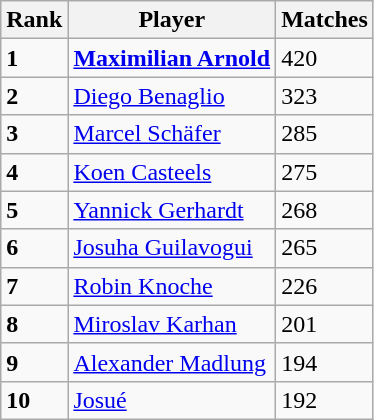<table class="wikitable">
<tr>
<th>Rank</th>
<th>Player</th>
<th>Matches</th>
</tr>
<tr>
<td><strong>1</strong></td>
<td> <strong><a href='#'>Maximilian Arnold</a></strong></td>
<td>420</td>
</tr>
<tr>
<td><strong>2</strong></td>
<td> <a href='#'>Diego Benaglio</a></td>
<td>323</td>
</tr>
<tr>
<td><strong>3</strong></td>
<td> <a href='#'>Marcel Schäfer</a></td>
<td>285</td>
</tr>
<tr>
<td><strong>4</strong></td>
<td> <a href='#'>Koen Casteels</a></td>
<td>275</td>
</tr>
<tr>
<td><strong>5</strong></td>
<td> <a href='#'>Yannick Gerhardt</a></td>
<td>268</td>
</tr>
<tr>
<td><strong>6</strong></td>
<td> <a href='#'>Josuha Guilavogui</a></td>
<td>265</td>
</tr>
<tr>
<td><strong>7</strong></td>
<td> <a href='#'>Robin Knoche</a></td>
<td>226</td>
</tr>
<tr>
<td><strong>8</strong></td>
<td> <a href='#'>Miroslav Karhan</a></td>
<td>201</td>
</tr>
<tr>
<td><strong>9</strong></td>
<td> <a href='#'>Alexander Madlung</a></td>
<td>194</td>
</tr>
<tr>
<td><strong>10</strong></td>
<td> <a href='#'>Josué</a></td>
<td>192</td>
</tr>
</table>
